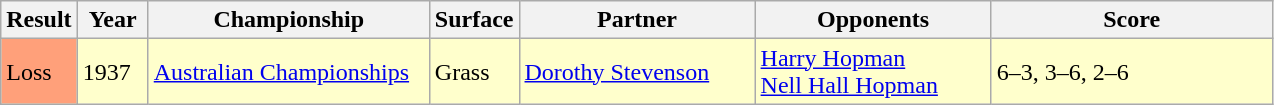<table class="sortable wikitable">
<tr>
<th style="width:40px">Result</th>
<th style="width:40px">Year</th>
<th style="width:180px">Championship</th>
<th style="width:50px">Surface</th>
<th style="width:150px">Partner</th>
<th style="width:150px">Opponents</th>
<th style="width:180px" class="unsortable">Score</th>
</tr>
<tr style="background:#ffc;">
<td style="background:#ffa07a;">Loss</td>
<td>1937</td>
<td><a href='#'>Australian Championships</a></td>
<td>Grass</td>
<td> <a href='#'>Dorothy Stevenson</a></td>
<td> <a href='#'>Harry Hopman</a><br> <a href='#'>Nell Hall Hopman</a></td>
<td>6–3, 3–6, 2–6</td>
</tr>
</table>
